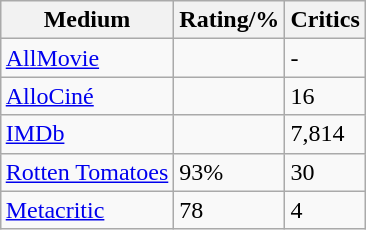<table class="wikitable" style="float:right; text-align:left">
<tr>
<th>Medium</th>
<th>Rating/%</th>
<th>Critics</th>
</tr>
<tr>
<td><a href='#'>AllMovie</a></td>
<td></td>
<td>-</td>
</tr>
<tr>
<td><a href='#'>AlloCiné</a></td>
<td></td>
<td>16</td>
</tr>
<tr>
<td><a href='#'>IMDb</a></td>
<td></td>
<td>7,814</td>
</tr>
<tr>
<td><a href='#'>Rotten Tomatoes</a></td>
<td>93%</td>
<td>30</td>
</tr>
<tr>
<td><a href='#'>Metacritic</a></td>
<td>78</td>
<td>4</td>
</tr>
</table>
